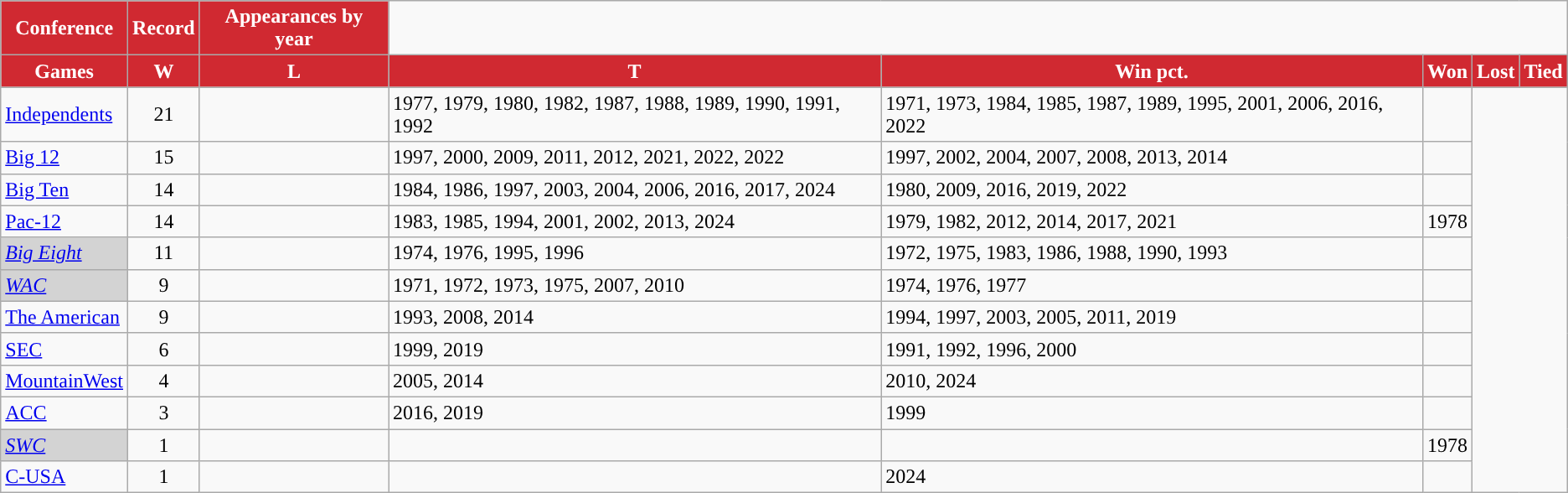<table class = "wikitable sortable">
<tr>
<th style="background:#D02931; color:#FFFFFF; ">Conference</th>
<th style="background:#D02931; color:#FFFFFF; ">Record</th>
<th style="background:#D02931; color:#FFFFFF; ">Appearances by year</th>
</tr>
<tr>
<th style="background:#D02931; color:#FFFFFF; ">Games</th>
<th style="background:#D02931; color:#FFFFFF; ">W</th>
<th style="background:#D02931; color:#FFFFFF; ">L</th>
<th style="background:#D02931; color:#FFFFFF; ">T</th>
<th style="background:#D02931; color:#FFFFFF; ">Win pct.</th>
<th style="background:#D02931; color:#FFFFFF; ">Won</th>
<th style="background:#D02931; color:#FFFFFF; ">Lost</th>
<th style="background:#D02931; color:#FFFFFF; ">Tied</th>
</tr>
<tr>
<td><a href='#'>Independents</a></td>
<td align=center>21</td>
<td></td>
<td>1977, 1979, 1980, 1982, 1987, 1988, 1989, 1990, 1991, 1992</td>
<td>1971, 1973, 1984, 1985, 1987, 1989, 1995, 2001, 2006, 2016, 2022</td>
<td></td>
</tr>
<tr>
<td><a href='#'>Big 12</a></td>
<td align=center>15</td>
<td></td>
<td>1997, 2000, 2009, 2011, 2012, 2021, 2022, 2022</td>
<td>1997, 2002, 2004, 2007, 2008, 2013, 2014</td>
<td></td>
</tr>
<tr>
<td><a href='#'>Big Ten</a></td>
<td align=center>14</td>
<td></td>
<td>1984, 1986, 1997, 2003, 2004, 2006, 2016, 2017, 2024</td>
<td>1980, 2009, 2016, 2019, 2022</td>
<td></td>
</tr>
<tr>
<td><a href='#'>Pac-12</a></td>
<td align=center>14</td>
<td></td>
<td>1983, 1985, 1994, 2001, 2002, 2013, 2024</td>
<td>1979, 1982, 2012, 2014, 2017, 2021</td>
<td>1978</td>
</tr>
<tr>
<td bgcolor=lightgrey><em><a href='#'>Big Eight</a></em></td>
<td align=center>11</td>
<td></td>
<td>1974, 1976, 1995, 1996</td>
<td>1972, 1975, 1983, 1986, 1988, 1990, 1993</td>
<td></td>
</tr>
<tr>
<td bgcolor=lightgrey><em><a href='#'>WAC</a></em></td>
<td align=center>9</td>
<td></td>
<td>1971, 1972, 1973, 1975, 2007, 2010</td>
<td>1974, 1976, 1977</td>
<td></td>
</tr>
<tr>
<td><a href='#'>The American</a></td>
<td align=center>9</td>
<td></td>
<td>1993, 2008, 2014</td>
<td>1994, 1997, 2003, 2005, 2011, 2019</td>
<td></td>
</tr>
<tr>
<td><a href='#'>SEC</a></td>
<td align=center>6</td>
<td></td>
<td>1999, 2019</td>
<td>1991, 1992, 1996, 2000</td>
<td></td>
</tr>
<tr>
<td><a href='#'>MountainWest</a></td>
<td align=center>4</td>
<td></td>
<td>2005, 2014</td>
<td>2010, 2024</td>
<td></td>
</tr>
<tr>
<td><a href='#'>ACC</a></td>
<td align=center>3</td>
<td></td>
<td>2016, 2019</td>
<td>1999</td>
<td></td>
</tr>
<tr>
<td bgcolor=lightgrey><em><a href='#'>SWC</a></em></td>
<td align=center>1</td>
<td></td>
<td></td>
<td></td>
<td>1978</td>
</tr>
<tr>
<td><a href='#'>C-USA</a></td>
<td align=center>1</td>
<td></td>
<td></td>
<td>2024</td>
<td></td>
</tr>
</table>
